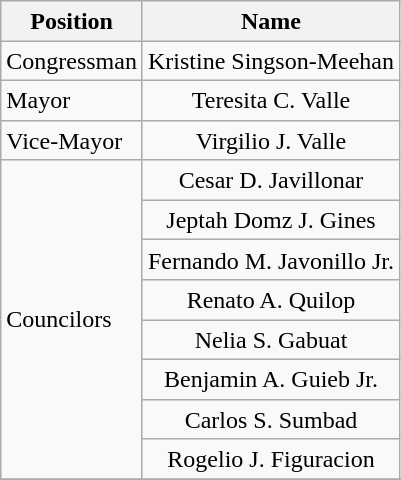<table class="wikitable" style="line-height:1.20em; font-size:100%;">
<tr>
<th>Position</th>
<th>Name</th>
</tr>
<tr>
<td>Congressman</td>
<td style="text-align:center;">Kristine Singson-Meehan</td>
</tr>
<tr>
<td>Mayor</td>
<td style="text-align:center;">Teresita C. Valle</td>
</tr>
<tr>
<td>Vice-Mayor</td>
<td style="text-align:center;">Virgilio J. Valle</td>
</tr>
<tr>
<td rowspan=8>Councilors</td>
<td style="text-align:center;">Cesar D. Javillonar</td>
</tr>
<tr>
<td style="text-align:center;">Jeptah Domz J. Gines</td>
</tr>
<tr>
<td style="text-align:center;">Fernando M. Javonillo Jr.</td>
</tr>
<tr>
<td style="text-align:center;">Renato A. Quilop</td>
</tr>
<tr>
<td style="text-align:center;">Nelia S. Gabuat</td>
</tr>
<tr>
<td style="text-align:center;">Benjamin A. Guieb Jr.</td>
</tr>
<tr>
<td style="text-align:center;">Carlos S. Sumbad</td>
</tr>
<tr>
<td style="text-align:center;">Rogelio J. Figuracion</td>
</tr>
<tr>
</tr>
</table>
